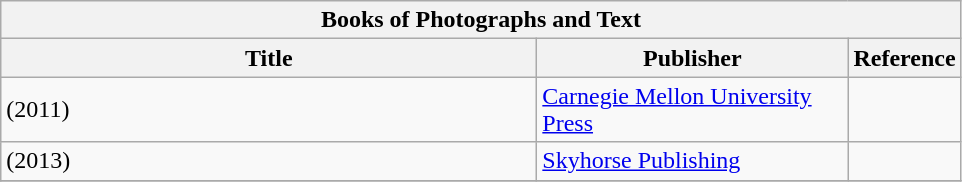<table class="wikitable">
<tr>
<th colspan="3">Books of Photographs and Text</th>
</tr>
<tr>
<th scope=col style="width: 350px;">Title</th>
<th scope=col style="width: 200px;">Publisher</th>
<th>Reference</th>
</tr>
<tr>
<td><em></em> (2011)</td>
<td><a href='#'>Carnegie Mellon University Press</a></td>
<td></td>
</tr>
<tr>
<td><em></em> (2013)</td>
<td><a href='#'>Skyhorse Publishing</a></td>
<td></td>
</tr>
<tr>
</tr>
</table>
